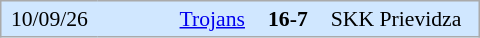<table align=center cellpadding="3" cellspacing="0" style="background: #D0E7FF; border: 1px #aaa solid; border-collapse:collapse; font-size:95%;" width=320>
<tr style=font-size:95%>
<td align=center width=50>10/09/26</td>
<td width=85 align=right><a href='#'>Trojans</a></td>
<td align=center width=40><strong>16-7</strong></td>
<td width=85>SKK Prievidza</td>
</tr>
</table>
